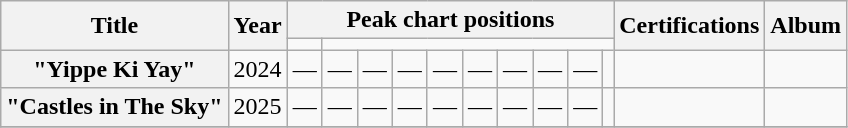<table class="wikitable plainrowheaders" style="text-align:center">
<tr>
<th scope="col" rowspan="2">Title</th>
<th scope="col" rowspan="2">Year</th>
<th scope="col" colspan="10">Peak chart positions</th>
<th scope="col" rowspan="2">Certifications</th>
<th scope="col" rowspan="2">Album</th>
</tr>
<tr>
<td></td>
</tr>
<tr>
<th scope="row">"Yippe Ki Yay"</th>
<td>2024</td>
<td>—</td>
<td>—</td>
<td>—</td>
<td>—</td>
<td>—</td>
<td>—</td>
<td>—</td>
<td>—</td>
<td>—</td>
<td></td>
<td></td>
<td></td>
</tr>
<tr>
<th scope="row">"Castles in The Sky"</th>
<td>2025</td>
<td>—</td>
<td>—</td>
<td>—</td>
<td>—</td>
<td>—</td>
<td>—</td>
<td>—</td>
<td>—</td>
<td>—</td>
<td></td>
<td></td>
<td></td>
</tr>
<tr>
</tr>
</table>
